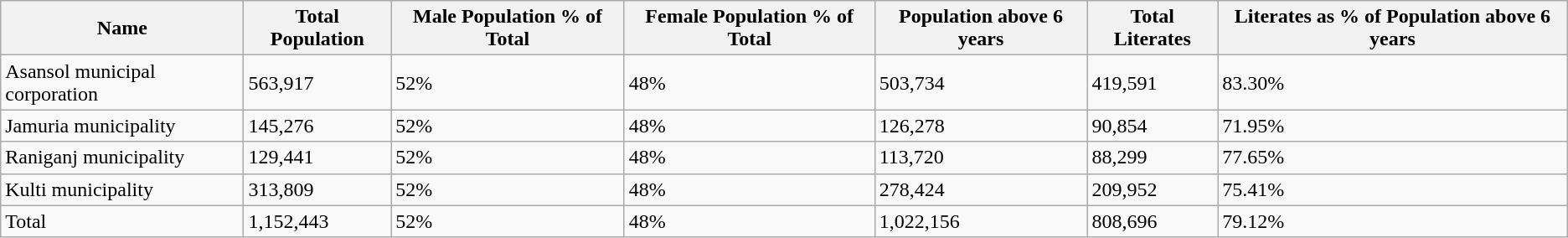<table class="wikitable sortable">
<tr>
<th>Name</th>
<th>Total Population</th>
<th>Male Population % of Total</th>
<th>Female Population % of Total</th>
<th>Population above 6 years</th>
<th>Total Literates</th>
<th>Literates as % of Population above 6 years</th>
</tr>
<tr>
<td>Asansol municipal corporation</td>
<td>563,917</td>
<td>52%</td>
<td>48%</td>
<td>503,734</td>
<td>419,591</td>
<td>83.30%</td>
</tr>
<tr>
<td>Jamuria municipality</td>
<td>145,276</td>
<td>52%</td>
<td>48%</td>
<td>126,278</td>
<td>90,854</td>
<td>71.95%</td>
</tr>
<tr>
<td>Raniganj municipality</td>
<td>129,441</td>
<td>52%</td>
<td>48%</td>
<td>113,720</td>
<td>88,299</td>
<td>77.65%</td>
</tr>
<tr>
<td>Kulti municipality</td>
<td>313,809</td>
<td>52%</td>
<td>48%</td>
<td>278,424</td>
<td>209,952</td>
<td>75.41%</td>
</tr>
<tr>
<td>Total</td>
<td>1,152,443</td>
<td>52%</td>
<td>48%</td>
<td>1,022,156</td>
<td>808,696</td>
<td>79.12%</td>
</tr>
</table>
